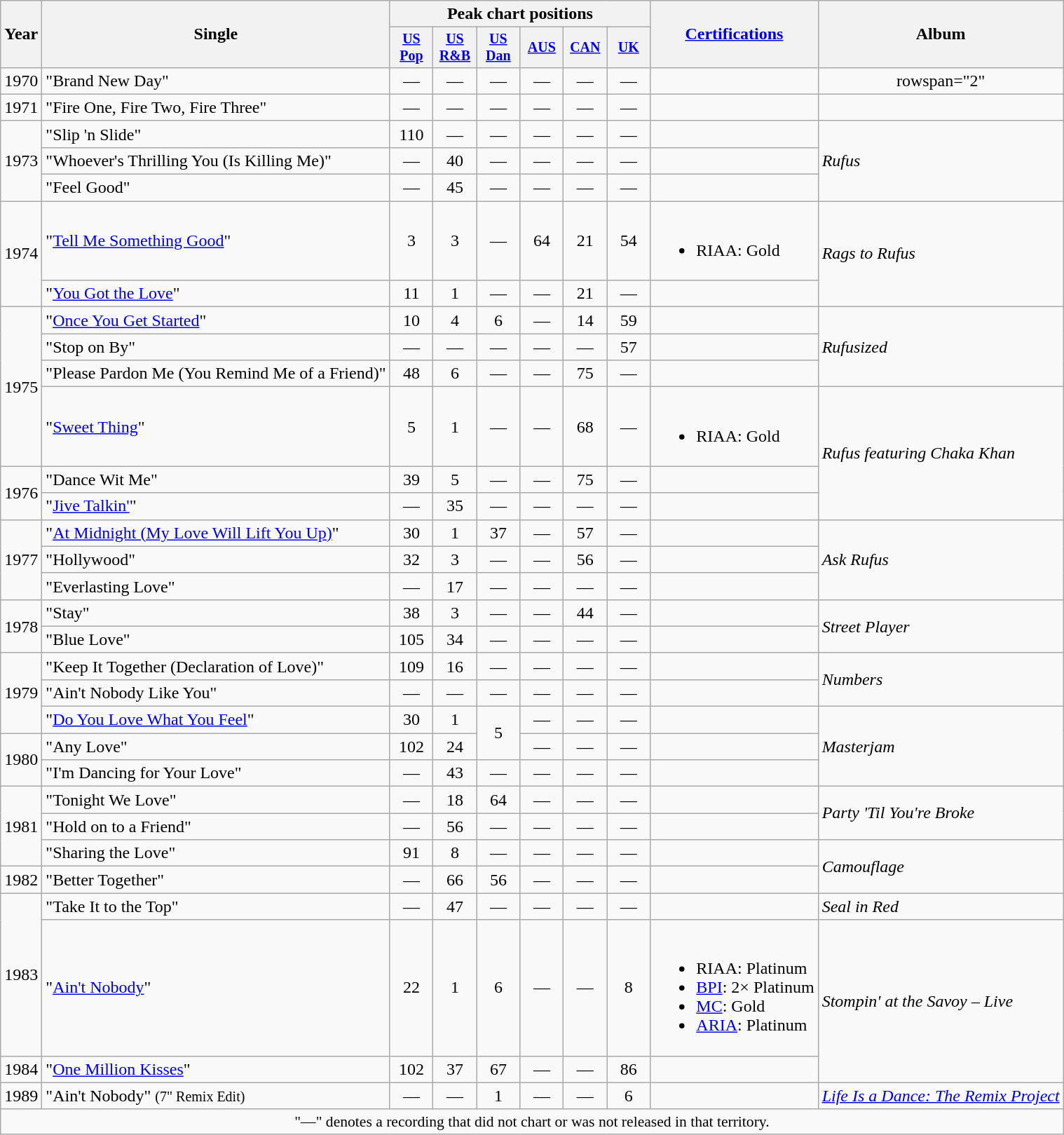<table class="wikitable" style="text-align:center;">
<tr>
<th rowspan="2">Year</th>
<th rowspan="2">Single</th>
<th colspan="6">Peak chart positions</th>
<th rowspan="2"><a href='#'>Certifications</a></th>
<th rowspan="2">Album</th>
</tr>
<tr style="font-size:smaller;">
<th width="35"><a href='#'>US Pop</a><br></th>
<th width="35"><a href='#'>US<br>R&B</a><br></th>
<th width="35"><a href='#'>US<br>Dan</a><br></th>
<th width="35"><a href='#'>AUS</a><br></th>
<th width="35"><a href='#'>CAN</a><br></th>
<th width="35"><a href='#'>UK</a><br></th>
</tr>
<tr>
<td>1970</td>
<td align="left">"Brand New Day"</td>
<td>—</td>
<td>—</td>
<td>—</td>
<td>—</td>
<td>—</td>
<td>—</td>
<td align=left></td>
<td>rowspan="2" </td>
</tr>
<tr>
<td>1971</td>
<td align="left">"Fire One, Fire Two, Fire Three"</td>
<td>—</td>
<td>—</td>
<td>—</td>
<td>—</td>
<td>—</td>
<td>—</td>
<td align=left></td>
</tr>
<tr>
<td rowspan="3">1973</td>
<td align="left">"Slip 'n Slide"</td>
<td>110</td>
<td>—</td>
<td>—</td>
<td>—</td>
<td>—</td>
<td>—</td>
<td align=left></td>
<td align="left" rowspan="3"><em>Rufus</em></td>
</tr>
<tr>
<td align="left">"Whoever's Thrilling You (Is Killing Me)"</td>
<td>—</td>
<td>40</td>
<td>—</td>
<td>—</td>
<td>—</td>
<td>—</td>
<td align=left></td>
</tr>
<tr>
<td align="left">"Feel Good"</td>
<td>—</td>
<td>45</td>
<td>—</td>
<td>—</td>
<td>—</td>
<td>—</td>
<td align=left></td>
</tr>
<tr>
<td rowspan="2">1974</td>
<td align="left">"<a href='#'>Tell Me Something Good</a>"</td>
<td>3</td>
<td>3</td>
<td>—</td>
<td>64</td>
<td>21</td>
<td>54</td>
<td align=left><br><ul><li>RIAA: Gold</li></ul></td>
<td align="left" rowspan="2"><em>Rags to Rufus</em></td>
</tr>
<tr>
<td align="left">"<a href='#'>You Got the Love</a>"</td>
<td>11</td>
<td>1</td>
<td>—</td>
<td>—</td>
<td>21</td>
<td>—</td>
<td align=left></td>
</tr>
<tr>
<td rowspan="4">1975</td>
<td align="left">"<a href='#'>Once You Get Started</a>"</td>
<td>10</td>
<td>4</td>
<td>6</td>
<td>—</td>
<td>14</td>
<td>59</td>
<td align=left></td>
<td rowspan="3" align="left"><em>Rufusized</em></td>
</tr>
<tr>
<td align="left">"Stop on By"</td>
<td>—</td>
<td>—</td>
<td>—</td>
<td>—</td>
<td>—</td>
<td>57</td>
<td></td>
</tr>
<tr>
<td align="left">"Please Pardon Me (You Remind Me of a Friend)"</td>
<td>48</td>
<td>6</td>
<td>—</td>
<td>—</td>
<td>75</td>
<td>—</td>
<td align=left></td>
</tr>
<tr>
<td align="left">"<a href='#'>Sweet Thing</a>"</td>
<td>5</td>
<td>1</td>
<td>—</td>
<td>—</td>
<td>68</td>
<td>—</td>
<td align=left><br><ul><li>RIAA: Gold</li></ul></td>
<td align="left" rowspan="3"><em>Rufus featuring Chaka Khan</em></td>
</tr>
<tr>
<td rowspan="2">1976</td>
<td align="left">"Dance Wit Me"</td>
<td>39</td>
<td>5</td>
<td>—</td>
<td>—</td>
<td>75</td>
<td>—</td>
<td align=left></td>
</tr>
<tr>
<td align="left">"<a href='#'>Jive Talkin'</a>"</td>
<td>—</td>
<td>35</td>
<td>—</td>
<td>—</td>
<td>—</td>
<td>—</td>
<td align=left></td>
</tr>
<tr>
<td rowspan="3">1977</td>
<td align="left">"<a href='#'>At Midnight (My Love Will Lift You Up)</a>"</td>
<td>30</td>
<td>1</td>
<td>37</td>
<td>—</td>
<td>57</td>
<td>—</td>
<td align=left></td>
<td align="left" rowspan="3"><em>Ask Rufus</em></td>
</tr>
<tr>
<td align="left">"Hollywood"</td>
<td>32</td>
<td>3</td>
<td>—</td>
<td>—</td>
<td>56</td>
<td>—</td>
<td align=left></td>
</tr>
<tr>
<td align="left">"Everlasting Love"</td>
<td>—</td>
<td>17</td>
<td>—</td>
<td>—</td>
<td>—</td>
<td>—</td>
<td align=left></td>
</tr>
<tr>
<td rowspan="2">1978</td>
<td align="left">"Stay"</td>
<td>38</td>
<td>3</td>
<td>—</td>
<td>—</td>
<td>44</td>
<td>—</td>
<td align=left></td>
<td align="left" rowspan="2"><em>Street Player</em></td>
</tr>
<tr>
<td align="left">"Blue Love"</td>
<td>105</td>
<td>34</td>
<td>—</td>
<td>—</td>
<td>—</td>
<td>—</td>
<td align=left></td>
</tr>
<tr>
<td rowspan="3">1979</td>
<td align="left">"Keep It Together (Declaration of Love)"</td>
<td>109</td>
<td>16</td>
<td>—</td>
<td>—</td>
<td>—</td>
<td>—</td>
<td align=left></td>
<td align="left" rowspan="2"><em>Numbers</em></td>
</tr>
<tr>
<td align="left">"Ain't Nobody Like You"</td>
<td>—</td>
<td>—</td>
<td>—</td>
<td>—</td>
<td>—</td>
<td>—</td>
<td align=left></td>
</tr>
<tr>
<td align="left">"<a href='#'>Do You Love What You Feel</a>"</td>
<td>30</td>
<td>1</td>
<td rowspan="2">5</td>
<td>—</td>
<td>—</td>
<td>—</td>
<td align=left></td>
<td align="left" rowspan="3"><em>Masterjam</em></td>
</tr>
<tr>
<td rowspan="2">1980</td>
<td align="left">"Any Love"</td>
<td>102</td>
<td>24</td>
<td>—</td>
<td>—</td>
<td>—</td>
<td align=left></td>
</tr>
<tr>
<td align="left">"I'm Dancing for Your Love"</td>
<td>—</td>
<td>43</td>
<td>—</td>
<td>—</td>
<td>—</td>
<td>—</td>
<td align=left></td>
</tr>
<tr>
<td rowspan="3">1981</td>
<td align="left">"Tonight We Love"</td>
<td>—</td>
<td>18</td>
<td>64</td>
<td>—</td>
<td>—</td>
<td>—</td>
<td align=left></td>
<td align="left" rowspan="2"><em>Party 'Til You're Broke</em></td>
</tr>
<tr>
<td align="left">"Hold on to a Friend"</td>
<td>—</td>
<td>56</td>
<td>—</td>
<td>—</td>
<td>—</td>
<td>—</td>
<td align=left></td>
</tr>
<tr>
<td align="left">"Sharing the Love"</td>
<td>91</td>
<td>8</td>
<td>—</td>
<td>—</td>
<td>—</td>
<td>—</td>
<td align=left></td>
<td align="left" rowspan="2"><em>Camouflage</em></td>
</tr>
<tr>
<td>1982</td>
<td align="left">"Better Together"</td>
<td>—</td>
<td>66</td>
<td>56</td>
<td>—</td>
<td>—</td>
<td>—</td>
<td align=left></td>
</tr>
<tr>
<td rowspan="2">1983</td>
<td align="left">"Take It to the Top"</td>
<td>—</td>
<td>47</td>
<td>—</td>
<td>—</td>
<td>—</td>
<td>—</td>
<td align=left></td>
<td align="left"><em>Seal in Red</em></td>
</tr>
<tr>
<td align="left">"<a href='#'>Ain't Nobody</a>"</td>
<td>22</td>
<td>1</td>
<td>6</td>
<td>—</td>
<td>—</td>
<td>8</td>
<td align=left><br><ul><li>RIAA: Platinum</li><li><a href='#'>BPI</a>: 2× Platinum</li><li><a href='#'>MC</a>: Gold</li><li><a href='#'>ARIA</a>: Platinum</li></ul></td>
<td align="left" rowspan="2"><em>Stompin' at the Savoy – Live</em></td>
</tr>
<tr>
<td>1984</td>
<td align="left">"<a href='#'>One Million Kisses</a>"</td>
<td>102</td>
<td>37</td>
<td>67</td>
<td>—</td>
<td>—</td>
<td>86</td>
<td align=left></td>
</tr>
<tr>
<td>1989</td>
<td align="left">"Ain't Nobody" <small>(7" Remix Edit)</small></td>
<td>—</td>
<td>—</td>
<td>1</td>
<td>—</td>
<td>—</td>
<td>6</td>
<td align=left></td>
<td align="left"><em><a href='#'>Life Is a Dance: The Remix Project</a></em></td>
</tr>
<tr>
<td colspan="15" style="font-size:90%">"—" denotes a recording that did not chart or was not released in that territory.</td>
</tr>
</table>
